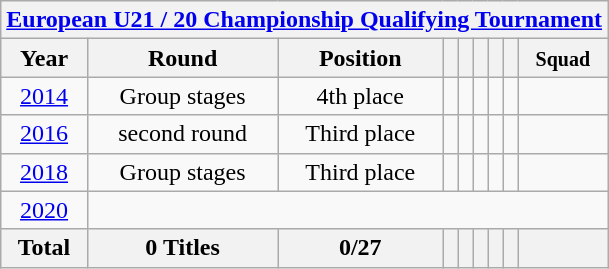<table class="wikitable" style="text-align: center;">
<tr>
<th colspan=9><a href='#'>European U21 / 20 Championship Qualifying Tournament</a></th>
</tr>
<tr>
<th>Year</th>
<th>Round</th>
<th>Position</th>
<th></th>
<th></th>
<th></th>
<th></th>
<th></th>
<th><small>Squad</small></th>
</tr>
<tr bgcolor=>
<td><a href='#'>2014</a></td>
<td>Group stages</td>
<td>4th place</td>
<td></td>
<td></td>
<td></td>
<td></td>
<td></td>
<td></td>
</tr>
<tr bgcolor=>
<td><a href='#'>2016</a></td>
<td>second round</td>
<td>Third place</td>
<td></td>
<td></td>
<td></td>
<td></td>
<td></td>
<td></td>
</tr>
<tr>
<td><a href='#'>2018</a></td>
<td>Group stages</td>
<td>Third place</td>
<td></td>
<td></td>
<td></td>
<td></td>
<td></td>
<td></td>
</tr>
<tr>
<td><a href='#'>2020</a></td>
<td colspan=8></td>
</tr>
<tr>
<th>Total</th>
<th>0 Titles</th>
<th>0/27</th>
<th></th>
<th></th>
<th></th>
<th></th>
<th></th>
<th></th>
</tr>
</table>
